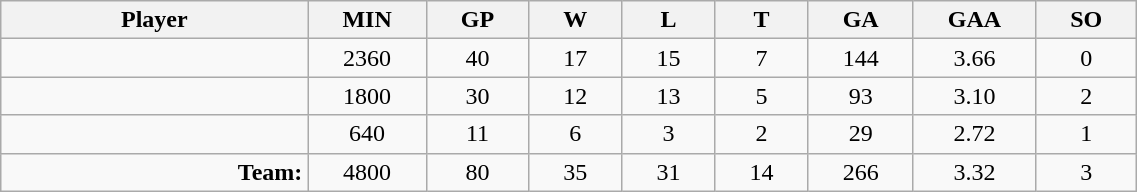<table class="wikitable sortable" width="60%">
<tr>
<th bgcolor="#DDDDFF" width="10%">Player</th>
<th width="3%" bgcolor="#DDDDFF" title="Minutes played">MIN</th>
<th width="3%" bgcolor="#DDDDFF" title="Games played in">GP</th>
<th width="3%" bgcolor="#DDDDFF" title="Wins">W</th>
<th width="3%" bgcolor="#DDDDFF"title="Losses">L</th>
<th width="3%" bgcolor="#DDDDFF" title="Ties">T</th>
<th width="3%" bgcolor="#DDDDFF" title="Goals against">GA</th>
<th width="3%" bgcolor="#DDDDFF" title="Goals against average">GAA</th>
<th width="3%" bgcolor="#DDDDFF"title="Shut-outs">SO</th>
</tr>
<tr align="center">
<td align="right"></td>
<td>2360</td>
<td>40</td>
<td>17</td>
<td>15</td>
<td>7</td>
<td>144</td>
<td>3.66</td>
<td>0</td>
</tr>
<tr align="center">
<td align="right"></td>
<td>1800</td>
<td>30</td>
<td>12</td>
<td>13</td>
<td>5</td>
<td>93</td>
<td>3.10</td>
<td>2</td>
</tr>
<tr align="center">
<td align="right"></td>
<td>640</td>
<td>11</td>
<td>6</td>
<td>3</td>
<td>2</td>
<td>29</td>
<td>2.72</td>
<td>1</td>
</tr>
<tr align="center">
<td align="right"><strong>Team:</strong></td>
<td>4800</td>
<td>80</td>
<td>35</td>
<td>31</td>
<td>14</td>
<td>266</td>
<td>3.32</td>
<td>3</td>
</tr>
</table>
